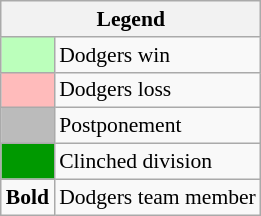<table class="wikitable" style="font-size:90%">
<tr>
<th colspan="2">Legend</th>
</tr>
<tr>
<td bgcolor="#bbffbb"> </td>
<td>Dodgers win</td>
</tr>
<tr>
<td bgcolor="#ffbbbb"> </td>
<td>Dodgers loss</td>
</tr>
<tr>
<td bgcolor="#bbbbbb"> </td>
<td>Postponement</td>
</tr>
<tr>
<td bgcolor="#090"> </td>
<td>Clinched division</td>
</tr>
<tr>
<td><strong>Bold</strong></td>
<td>Dodgers team member</td>
</tr>
</table>
